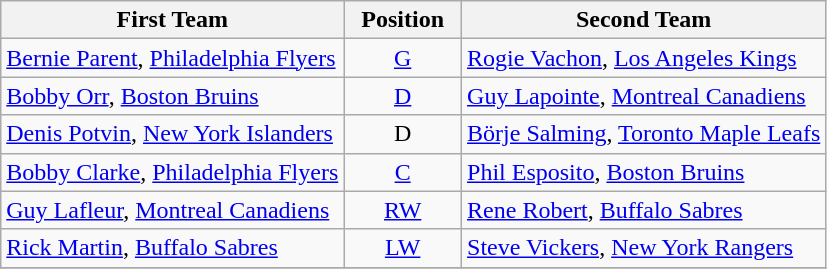<table class="wikitable">
<tr>
<th>First Team</th>
<th>  Position  </th>
<th>Second Team</th>
</tr>
<tr>
<td><a href='#'>Bernie Parent</a>, <a href='#'>Philadelphia Flyers</a></td>
<td align=center><a href='#'>G</a></td>
<td><a href='#'>Rogie Vachon</a>, <a href='#'>Los Angeles Kings</a></td>
</tr>
<tr>
<td><a href='#'>Bobby Orr</a>, <a href='#'>Boston Bruins</a></td>
<td align=center><a href='#'>D</a></td>
<td><a href='#'>Guy Lapointe</a>, <a href='#'>Montreal Canadiens</a></td>
</tr>
<tr>
<td><a href='#'>Denis Potvin</a>, <a href='#'>New York Islanders</a></td>
<td align=center>D</td>
<td><a href='#'>Börje Salming</a>, <a href='#'>Toronto Maple Leafs</a></td>
</tr>
<tr>
<td><a href='#'>Bobby Clarke</a>, <a href='#'>Philadelphia Flyers</a></td>
<td align=center><a href='#'>C</a></td>
<td><a href='#'>Phil Esposito</a>, <a href='#'>Boston Bruins</a></td>
</tr>
<tr>
<td><a href='#'>Guy Lafleur</a>, <a href='#'>Montreal Canadiens</a></td>
<td align=center><a href='#'>RW</a></td>
<td><a href='#'>Rene Robert</a>, <a href='#'>Buffalo Sabres</a></td>
</tr>
<tr>
<td><a href='#'>Rick Martin</a>, <a href='#'>Buffalo Sabres</a></td>
<td align=center><a href='#'>LW</a></td>
<td><a href='#'>Steve Vickers</a>, <a href='#'>New York Rangers</a></td>
</tr>
<tr>
</tr>
</table>
